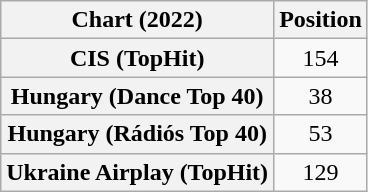<table class="wikitable plainrowheaders" style="text-align:center;">
<tr>
<th scope="col">Chart (2022)</th>
<th scope="col">Position</th>
</tr>
<tr>
<th scope="row">CIS (TopHit)</th>
<td>154</td>
</tr>
<tr>
<th scope="row">Hungary (Dance Top 40)</th>
<td>38</td>
</tr>
<tr>
<th scope="row">Hungary (Rádiós Top 40)</th>
<td>53</td>
</tr>
<tr>
<th scope="row">Ukraine Airplay (TopHit)</th>
<td>129</td>
</tr>
</table>
